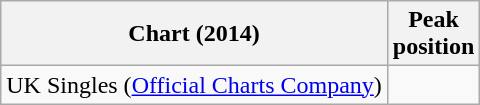<table class="wikitable sortable">
<tr>
<th>Chart (2014)</th>
<th>Peak<br>position</th>
</tr>
<tr>
<td>UK Singles (<a href='#'>Official Charts Company</a>)</td>
<td></td>
</tr>
</table>
